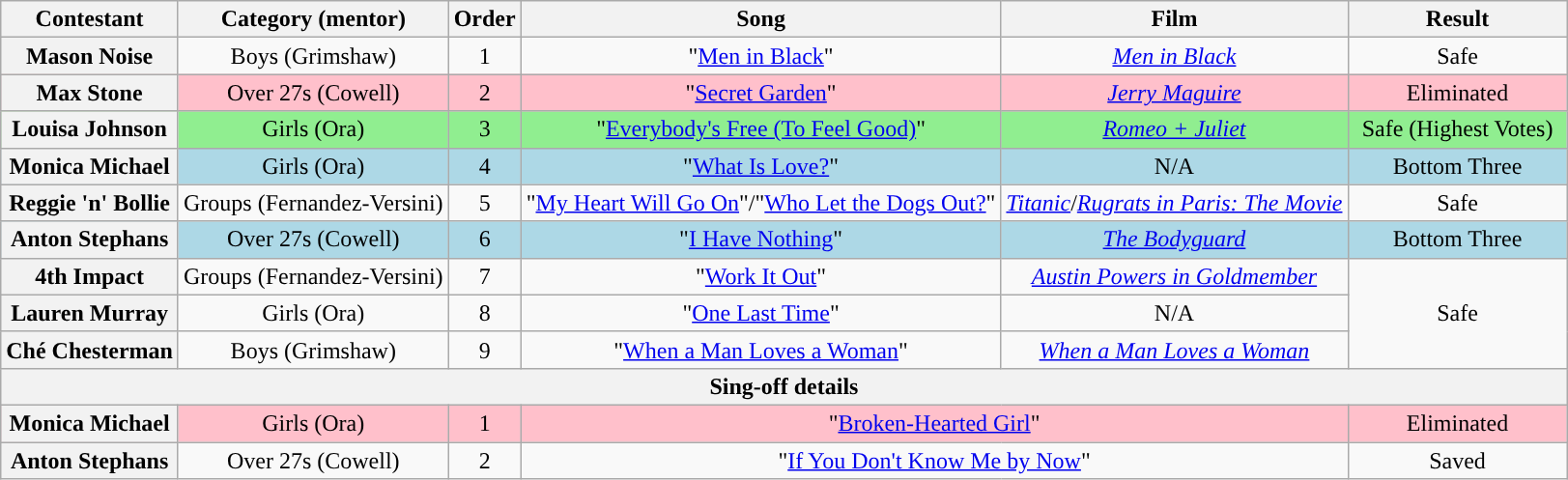<table class="wikitable plainrowheaders" style="text-align:center;">
<tr>
<th scope="col">Contestant</th>
<th scope="col">Category (mentor)</th>
<th scope="col">Order</th>
<th scope="col">Song</th>
<th scope="col">Film</th>
<th scope="col" style="width:9em;">Result</th>
</tr>
<tr>
<th scope="row">Mason Noise</th>
<td>Boys (Grimshaw)</td>
<td>1</td>
<td>"<a href='#'>Men in Black</a>"</td>
<td><em><a href='#'>Men in Black</a></em></td>
<td>Safe</td>
</tr>
<tr style="background:pink;">
<th scope="row">Max Stone</th>
<td>Over 27s (Cowell)</td>
<td>2</td>
<td>"<a href='#'>Secret Garden</a>"</td>
<td><em><a href='#'>Jerry Maguire</a></em></td>
<td>Eliminated</td>
</tr>
<tr style="background:lightgreen;">
<th scope="row">Louisa Johnson</th>
<td>Girls (Ora)</td>
<td>3</td>
<td>"<a href='#'>Everybody's Free (To Feel Good)</a>"</td>
<td><em><a href='#'>Romeo + Juliet</a></em></td>
<td>Safe (Highest Votes)</td>
</tr>
<tr style="background:lightblue;">
<th scope="row">Monica Michael</th>
<td>Girls (Ora)</td>
<td>4</td>
<td>"<a href='#'>What Is Love?</a>"</td>
<td>N/A</td>
<td>Bottom Three</td>
</tr>
<tr>
<th scope="row">Reggie 'n' Bollie</th>
<td>Groups (Fernandez-Versini)</td>
<td>5</td>
<td>"<a href='#'>My Heart Will Go On</a>"/"<a href='#'>Who Let the Dogs Out?</a>"</td>
<td><em><a href='#'>Titanic</a></em>/<em><a href='#'>Rugrats in Paris: The Movie</a></em></td>
<td>Safe</td>
</tr>
<tr style="background:lightblue;">
<th scope="row">Anton Stephans</th>
<td>Over 27s (Cowell)</td>
<td>6</td>
<td>"<a href='#'>I Have Nothing</a>"</td>
<td><em><a href='#'>The Bodyguard</a></em></td>
<td>Bottom Three</td>
</tr>
<tr>
<th scope="row">4th Impact</th>
<td>Groups (Fernandez-Versini)</td>
<td>7</td>
<td>"<a href='#'>Work It Out</a>"</td>
<td><em><a href='#'>Austin Powers in Goldmember</a></em></td>
<td rowspan=3>Safe</td>
</tr>
<tr>
<th scope="row">Lauren Murray</th>
<td>Girls (Ora)</td>
<td>8</td>
<td>"<a href='#'>One Last Time</a>"</td>
<td>N/A</td>
</tr>
<tr>
<th scope="row">Ché Chesterman</th>
<td>Boys (Grimshaw)</td>
<td>9</td>
<td>"<a href='#'>When a Man Loves a Woman</a>"</td>
<td><em><a href='#'>When a Man Loves a Woman</a></em></td>
</tr>
<tr>
<th colspan=6>Sing-off details</th>
</tr>
<tr style="background:pink;">
<th scope="row">Monica Michael</th>
<td>Girls (Ora)</td>
<td>1</td>
<td colspan=2>"<a href='#'>Broken-Hearted Girl</a>"</td>
<td>Eliminated</td>
</tr>
<tr>
<th scope="row">Anton Stephans</th>
<td>Over 27s (Cowell)</td>
<td>2</td>
<td colspan=2>"<a href='#'>If You Don't Know Me by Now</a>"</td>
<td>Saved</td>
</tr>
</table>
